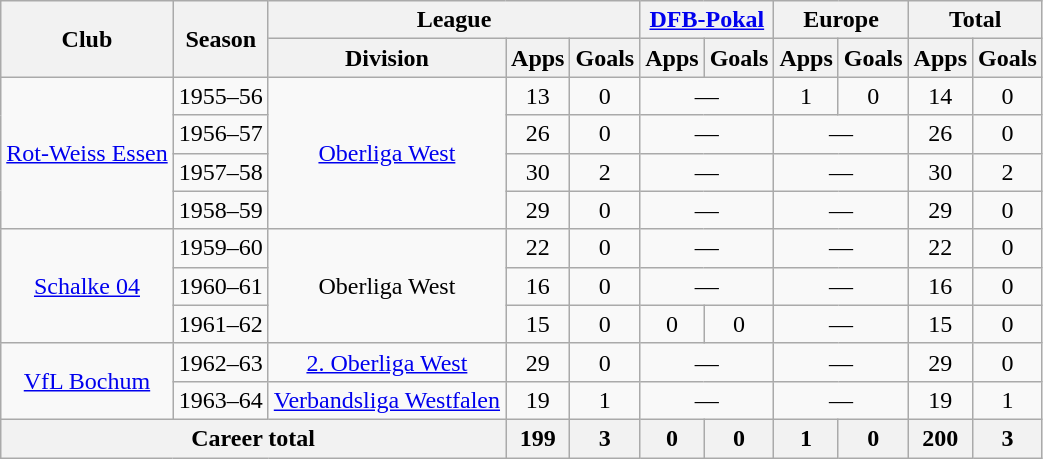<table class="wikitable" style="text-align:center">
<tr>
<th rowspan="2">Club</th>
<th rowspan="2">Season</th>
<th colspan="3">League</th>
<th colspan="2"><a href='#'>DFB-Pokal</a></th>
<th colspan="2">Europe</th>
<th colspan="2">Total</th>
</tr>
<tr>
<th>Division</th>
<th>Apps</th>
<th>Goals</th>
<th>Apps</th>
<th>Goals</th>
<th>Apps</th>
<th>Goals</th>
<th>Apps</th>
<th>Goals</th>
</tr>
<tr>
<td rowspan="4"><a href='#'>Rot-Weiss Essen</a></td>
<td>1955–56</td>
<td rowspan="4"><a href='#'>Oberliga West</a></td>
<td>13</td>
<td>0</td>
<td colspan="2">—</td>
<td>1</td>
<td>0</td>
<td>14</td>
<td>0</td>
</tr>
<tr>
<td>1956–57</td>
<td>26</td>
<td>0</td>
<td colspan="2">—</td>
<td colspan="2">—</td>
<td>26</td>
<td>0</td>
</tr>
<tr>
<td>1957–58</td>
<td>30</td>
<td>2</td>
<td colspan="2">—</td>
<td colspan="2">—</td>
<td>30</td>
<td>2</td>
</tr>
<tr>
<td>1958–59</td>
<td>29</td>
<td>0</td>
<td colspan="2">—</td>
<td colspan="2">—</td>
<td>29</td>
<td>0</td>
</tr>
<tr>
<td rowspan="3"><a href='#'>Schalke 04</a></td>
<td>1959–60</td>
<td rowspan="3">Oberliga West</td>
<td>22</td>
<td>0</td>
<td colspan="2">—</td>
<td colspan="2">—</td>
<td>22</td>
<td>0</td>
</tr>
<tr>
<td>1960–61</td>
<td>16</td>
<td>0</td>
<td colspan="2">—</td>
<td colspan="2">—</td>
<td>16</td>
<td>0</td>
</tr>
<tr>
<td>1961–62</td>
<td>15</td>
<td>0</td>
<td>0</td>
<td>0</td>
<td colspan="2">—</td>
<td>15</td>
<td>0</td>
</tr>
<tr>
<td rowspan="2"><a href='#'>VfL Bochum</a></td>
<td>1962–63</td>
<td><a href='#'>2. Oberliga West</a></td>
<td>29</td>
<td>0</td>
<td colspan="2">—</td>
<td colspan="2">—</td>
<td>29</td>
<td>0</td>
</tr>
<tr>
<td>1963–64</td>
<td><a href='#'>Verbandsliga Westfalen</a></td>
<td>19</td>
<td>1</td>
<td colspan="2">—</td>
<td colspan="2">—</td>
<td>19</td>
<td>1</td>
</tr>
<tr>
<th colspan="3">Career total</th>
<th>199</th>
<th>3</th>
<th>0</th>
<th>0</th>
<th>1</th>
<th>0</th>
<th>200</th>
<th>3</th>
</tr>
</table>
